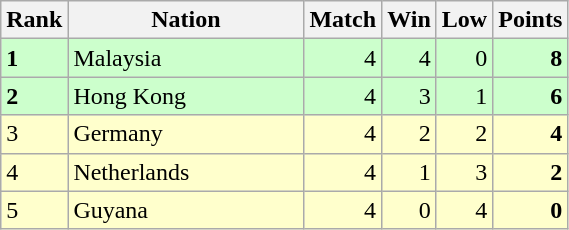<table class="wikitable">
<tr>
<th width=20>Rank</th>
<th width=150>Nation</th>
<th width=20>Match</th>
<th width=20>Win</th>
<th width=20>Low</th>
<th width=20>Points</th>
</tr>
<tr align="right" style="background:#ccffcc;">
<td align="left"><strong>1</strong></td>
<td align="left"> Malaysia</td>
<td>4</td>
<td>4</td>
<td>0</td>
<td><strong>8</strong></td>
</tr>
<tr align="right" style="background:#ccffcc;">
<td align="left"><strong>2</strong></td>
<td align="left"> Hong Kong</td>
<td>4</td>
<td>3</td>
<td>1</td>
<td><strong>6</strong></td>
</tr>
<tr align="right" style="background:#ffffcc;">
<td align="left">3</td>
<td align="left"> Germany</td>
<td>4</td>
<td>2</td>
<td>2</td>
<td><strong>4</strong></td>
</tr>
<tr align="right" style="background:#ffffcc;">
<td align="left">4</td>
<td align="left"> Netherlands</td>
<td>4</td>
<td>1</td>
<td>3</td>
<td><strong>2</strong></td>
</tr>
<tr align="right" style="background:#ffffcc;">
<td align="left">5</td>
<td align="left"> Guyana</td>
<td>4</td>
<td>0</td>
<td>4</td>
<td><strong>0</strong></td>
</tr>
</table>
